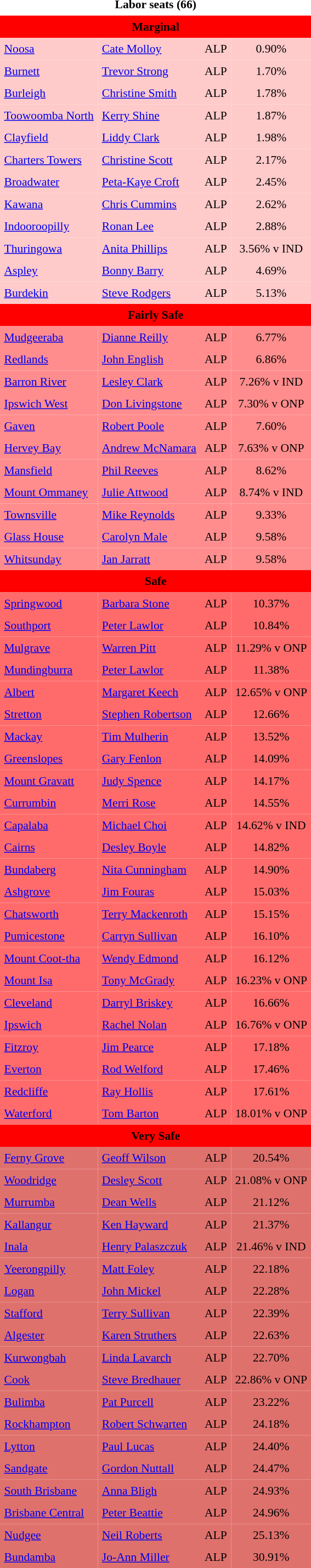<table class="toccolours" cellpadding="5" cellspacing="0" style="float:left; margin-right:.5em; margin-top:.4em; font-size:90%;">
<tr>
<td COLSPAN=4 align="center"><strong>Labor seats (66)</strong></td>
</tr>
<tr>
<td COLSPAN=4 align="center" bgcolor="red"><span><strong>Marginal</strong></span></td>
</tr>
<tr>
<td align="left" bgcolor="FFCACA"><a href='#'>Noosa</a></td>
<td align="left" bgcolor="FFCACA"><a href='#'>Cate Molloy</a></td>
<td align="left" bgcolor="FFCACA">ALP</td>
<td align="center" bgcolor="FFCACA">0.90%</td>
</tr>
<tr>
<td align="left" bgcolor="FFCACA"><a href='#'>Burnett</a></td>
<td align="left" bgcolor="FFCACA"><a href='#'>Trevor Strong</a></td>
<td align="left" bgcolor="FFCACA">ALP</td>
<td align="center" bgcolor="FFCACA">1.70%</td>
</tr>
<tr>
<td align="left" bgcolor="FFCACA"><a href='#'>Burleigh</a></td>
<td align="left" bgcolor="FFCACA"><a href='#'>Christine Smith</a></td>
<td align="left" bgcolor="FFCACA">ALP</td>
<td align="center" bgcolor="FFCACA">1.78%</td>
</tr>
<tr>
<td align="left" bgcolor="FFCACA"><a href='#'>Toowoomba North</a></td>
<td align="left" bgcolor="FFCACA"><a href='#'>Kerry Shine</a></td>
<td align="left" bgcolor="FFCACA">ALP</td>
<td align="center" bgcolor="FFCACA">1.87%</td>
</tr>
<tr>
<td align="left" bgcolor="FFCACA"><a href='#'>Clayfield</a></td>
<td align="left" bgcolor="FFCACA"><a href='#'>Liddy Clark</a></td>
<td align="left" bgcolor="FFCACA">ALP</td>
<td align="center" bgcolor="FFCACA">1.98%</td>
</tr>
<tr>
<td align="left" bgcolor="FFCACA"><a href='#'>Charters Towers</a></td>
<td align="left" bgcolor="FFCACA"><a href='#'>Christine Scott</a></td>
<td align="left" bgcolor="FFCACA">ALP</td>
<td align="center" bgcolor="FFCACA">2.17%</td>
</tr>
<tr>
<td align="left" bgcolor="FFCACA"><a href='#'>Broadwater</a></td>
<td align="left" bgcolor="FFCACA"><a href='#'>Peta-Kaye Croft</a></td>
<td align="left" bgcolor="FFCACA">ALP</td>
<td align="center" bgcolor="FFCACA">2.45%</td>
</tr>
<tr>
<td align="left" bgcolor="FFCACA"><a href='#'>Kawana</a></td>
<td align="left" bgcolor="FFCACA"><a href='#'>Chris Cummins</a></td>
<td align="left" bgcolor="FFCACA">ALP</td>
<td align="center" bgcolor="FFCACA">2.62%</td>
</tr>
<tr>
<td align="left" bgcolor="FFCACA"><a href='#'>Indooroopilly</a></td>
<td align="left" bgcolor="FFCACA"><a href='#'>Ronan Lee</a></td>
<td align="left" bgcolor="FFCACA">ALP</td>
<td align="center" bgcolor="FFCACA">2.88%</td>
</tr>
<tr>
<td align="left" bgcolor="FFCACA"><a href='#'>Thuringowa</a></td>
<td align="left" bgcolor="FFCACA"><a href='#'>Anita Phillips</a></td>
<td align="left" bgcolor="FFCACA">ALP</td>
<td align="center" bgcolor="FFCACA">3.56% v IND</td>
</tr>
<tr>
<td align="left" bgcolor="FFCACA"><a href='#'>Aspley</a></td>
<td align="left" bgcolor="FFCACA"><a href='#'>Bonny Barry</a></td>
<td align="left" bgcolor="FFCACA">ALP</td>
<td align="center" bgcolor="FFCACA">4.69%</td>
</tr>
<tr>
<td align="left" bgcolor="FFCACA"><a href='#'>Burdekin</a></td>
<td align="left" bgcolor="FFCACA"><a href='#'>Steve Rodgers</a></td>
<td align="left" bgcolor="FFCACA">ALP</td>
<td align="center" bgcolor="FFCACA">5.13%</td>
</tr>
<tr>
<td COLSPAN=4 align="center" bgcolor="red"><span><strong>Fairly Safe</strong></span></td>
</tr>
<tr>
<td align="left" bgcolor="FF8D8D"><a href='#'>Mudgeeraba</a></td>
<td align="left" bgcolor="FF8D8D"><a href='#'>Dianne Reilly</a></td>
<td align="left" bgcolor="FF8D8D">ALP</td>
<td align="center" bgcolor="FF8D8D">6.77%</td>
</tr>
<tr>
<td align="left" bgcolor="FF8D8D"><a href='#'>Redlands</a></td>
<td align="left" bgcolor="FF8D8D"><a href='#'>John English</a></td>
<td align="left" bgcolor="FF8D8D">ALP</td>
<td align="center" bgcolor="FF8D8D">6.86%</td>
</tr>
<tr>
<td align="left" bgcolor="FF8D8D"><a href='#'>Barron River</a></td>
<td align="left" bgcolor="FF8D8D"><a href='#'>Lesley Clark</a></td>
<td align="left" bgcolor="FF8D8D">ALP</td>
<td align="center" bgcolor="FF8D8D">7.26% v IND</td>
</tr>
<tr>
<td align="left" bgcolor="FF8D8D"><a href='#'>Ipswich West</a></td>
<td align="left" bgcolor="FF8D8D"><a href='#'>Don Livingstone</a></td>
<td align="left" bgcolor="FF8D8D">ALP</td>
<td align="center" bgcolor="FF8D8D">7.30% v ONP</td>
</tr>
<tr>
<td align="left" bgcolor="FF8D8D"><a href='#'>Gaven</a></td>
<td align="left" bgcolor="FF8D8D"><a href='#'>Robert Poole</a></td>
<td align="left" bgcolor="FF8D8D">ALP</td>
<td align="center" bgcolor="FF8D8D">7.60%</td>
</tr>
<tr>
<td align="left" bgcolor="FF8D8D"><a href='#'>Hervey Bay</a></td>
<td align="left" bgcolor="FF8D8D"><a href='#'>Andrew McNamara</a></td>
<td align="left" bgcolor="FF8D8D">ALP</td>
<td align="center" bgcolor="FF8D8D">7.63% v ONP</td>
</tr>
<tr>
<td align="left" bgcolor="FF8D8D"><a href='#'>Mansfield</a></td>
<td align="left" bgcolor="FF8D8D"><a href='#'>Phil Reeves</a></td>
<td align="left" bgcolor="FF8D8D">ALP</td>
<td align="center" bgcolor="FF8D8D">8.62%</td>
</tr>
<tr>
<td align="left" bgcolor="FF8D8D"><a href='#'>Mount Ommaney</a></td>
<td align="left" bgcolor="FF8D8D"><a href='#'>Julie Attwood</a></td>
<td align="left" bgcolor="FF8D8D">ALP</td>
<td align="center" bgcolor="FF8D8D">8.74% v IND</td>
</tr>
<tr>
<td align="left" bgcolor="FF8D8D"><a href='#'>Townsville</a></td>
<td align="left" bgcolor="FF8D8D"><a href='#'>Mike Reynolds</a></td>
<td align="left" bgcolor="FF8D8D">ALP</td>
<td align="center" bgcolor="FF8D8D">9.33%</td>
</tr>
<tr>
<td align="left" bgcolor="FF8D8D"><a href='#'>Glass House</a></td>
<td align="left" bgcolor="FF8D8D"><a href='#'>Carolyn Male</a></td>
<td align="left" bgcolor="FF8D8D">ALP</td>
<td align="center" bgcolor="FF8D8D">9.58%</td>
</tr>
<tr>
<td align="left" bgcolor="FF8D8D"><a href='#'>Whitsunday</a></td>
<td align="left" bgcolor="FF8D8D"><a href='#'>Jan Jarratt</a></td>
<td align="left" bgcolor="FF8D8D">ALP</td>
<td align="center" bgcolor="FF8D8D">9.58%</td>
</tr>
<tr>
<td COLSPAN=4 align="center" bgcolor="red"><span><strong>Safe</strong></span></td>
</tr>
<tr>
<td align="left" bgcolor="FF6B6B"><a href='#'>Springwood</a></td>
<td align="left" bgcolor="FF6B6B"><a href='#'>Barbara Stone</a></td>
<td align="left" bgcolor="FF6B6B">ALP</td>
<td align="center" bgcolor="FF6B6B">10.37%</td>
</tr>
<tr>
<td align="left" bgcolor="FF6B6B"><a href='#'>Southport</a></td>
<td align="left" bgcolor="FF6B6B"><a href='#'>Peter Lawlor</a></td>
<td align="left" bgcolor="FF6B6B">ALP</td>
<td align="center" bgcolor="FF6B6B">10.84%</td>
</tr>
<tr>
<td align="left" bgcolor="FF6B6B"><a href='#'>Mulgrave</a></td>
<td align="left" bgcolor="FF6B6B"><a href='#'>Warren Pitt</a></td>
<td align="left" bgcolor="FF6B6B">ALP</td>
<td align="center" bgcolor="FF6B6B">11.29% v ONP</td>
</tr>
<tr>
<td align="left" bgcolor="FF6B6B"><a href='#'>Mundingburra</a></td>
<td align="left" bgcolor="FF6B6B"><a href='#'>Peter Lawlor</a></td>
<td align="left" bgcolor="FF6B6B">ALP</td>
<td align="center" bgcolor="FF6B6B">11.38%</td>
</tr>
<tr>
<td align="left" bgcolor="FF6B6B"><a href='#'>Albert</a></td>
<td align="left" bgcolor="FF6B6B"><a href='#'>Margaret Keech</a></td>
<td align="left" bgcolor="FF6B6B">ALP</td>
<td align="center" bgcolor="FF6B6B">12.65% v ONP</td>
</tr>
<tr>
<td align="left" bgcolor="FF6B6B"><a href='#'>Stretton</a></td>
<td align="left" bgcolor="FF6B6B"><a href='#'>Stephen Robertson</a></td>
<td align="left" bgcolor="FF6B6B">ALP</td>
<td align="center" bgcolor="FF6B6B">12.66%</td>
</tr>
<tr>
<td align="left" bgcolor="FF6B6B"><a href='#'>Mackay</a></td>
<td align="left" bgcolor="FF6B6B"><a href='#'>Tim Mulherin</a></td>
<td align="left" bgcolor="FF6B6B">ALP</td>
<td align="center" bgcolor="FF6B6B">13.52%</td>
</tr>
<tr>
<td align="left" bgcolor="FF6B6B"><a href='#'>Greenslopes</a></td>
<td align="left" bgcolor="FF6B6B"><a href='#'>Gary Fenlon</a></td>
<td align="left" bgcolor="FF6B6B">ALP</td>
<td align="center" bgcolor="FF6B6B">14.09%</td>
</tr>
<tr>
<td align="left" bgcolor="FF6B6B"><a href='#'>Mount Gravatt</a></td>
<td align="left" bgcolor="FF6B6B"><a href='#'>Judy Spence</a></td>
<td align="left" bgcolor="FF6B6B">ALP</td>
<td align="center" bgcolor="FF6B6B">14.17%</td>
</tr>
<tr>
<td align="left" bgcolor="FF6B6B"><a href='#'>Currumbin</a></td>
<td align="left" bgcolor="FF6B6B"><a href='#'>Merri Rose</a></td>
<td align="left" bgcolor="FF6B6B">ALP</td>
<td align="center" bgcolor="FF6B6B">14.55%</td>
</tr>
<tr>
<td align="left" bgcolor="FF6B6B"><a href='#'>Capalaba</a></td>
<td align="left" bgcolor="FF6B6B"><a href='#'>Michael Choi</a></td>
<td align="left" bgcolor="FF6B6B">ALP</td>
<td align="center" bgcolor="FF6B6B">14.62% v IND</td>
</tr>
<tr>
<td align="left" bgcolor="FF6B6B"><a href='#'>Cairns</a></td>
<td align="left" bgcolor="FF6B6B"><a href='#'>Desley Boyle</a></td>
<td align="left" bgcolor="FF6B6B">ALP</td>
<td align="center" bgcolor="FF6B6B">14.82%</td>
</tr>
<tr>
<td align="left" bgcolor="FF6B6B"><a href='#'>Bundaberg</a></td>
<td align="left" bgcolor="FF6B6B"><a href='#'>Nita Cunningham</a></td>
<td align="left" bgcolor="FF6B6B">ALP</td>
<td align="center" bgcolor="FF6B6B">14.90%</td>
</tr>
<tr>
<td align="left" bgcolor="FF6B6B"><a href='#'>Ashgrove</a></td>
<td align="left" bgcolor="FF6B6B"><a href='#'>Jim Fouras</a></td>
<td align="left" bgcolor="FF6B6B">ALP</td>
<td align="center" bgcolor="FF6B6B">15.03%</td>
</tr>
<tr>
<td align="left" bgcolor="FF6B6B"><a href='#'>Chatsworth</a></td>
<td align="left" bgcolor="FF6B6B"><a href='#'>Terry Mackenroth</a></td>
<td align="left" bgcolor="FF6B6B">ALP</td>
<td align="center" bgcolor="FF6B6B">15.15%</td>
</tr>
<tr>
<td align="left" bgcolor="FF6B6B"><a href='#'>Pumicestone</a></td>
<td align="left" bgcolor="FF6B6B"><a href='#'>Carryn Sullivan</a></td>
<td align="left" bgcolor="FF6B6B">ALP</td>
<td align="center" bgcolor="FF6B6B">16.10%</td>
</tr>
<tr>
<td align="left" bgcolor="FF6B6B"><a href='#'>Mount Coot-tha</a></td>
<td align="left" bgcolor="FF6B6B"><a href='#'>Wendy Edmond</a></td>
<td align="left" bgcolor="FF6B6B">ALP</td>
<td align="center" bgcolor="FF6B6B">16.12%</td>
</tr>
<tr>
<td align="left" bgcolor="FF6B6B"><a href='#'>Mount Isa</a></td>
<td align="left" bgcolor="FF6B6B"><a href='#'>Tony McGrady</a></td>
<td align="left" bgcolor="FF6B6B">ALP</td>
<td align="center" bgcolor="FF6B6B">16.23% v ONP</td>
</tr>
<tr>
<td align="left" bgcolor="FF6B6B"><a href='#'>Cleveland</a></td>
<td align="left" bgcolor="FF6B6B"><a href='#'>Darryl Briskey</a></td>
<td align="left" bgcolor="FF6B6B">ALP</td>
<td align="center" bgcolor="FF6B6B">16.66%</td>
</tr>
<tr>
<td align="left" bgcolor="FF6B6B"><a href='#'>Ipswich</a></td>
<td align="left" bgcolor="FF6B6B"><a href='#'>Rachel Nolan</a></td>
<td align="left" bgcolor="FF6B6B">ALP</td>
<td align="center" bgcolor="FF6B6B">16.76% v ONP</td>
</tr>
<tr>
<td align="left" bgcolor="FF6B6B"><a href='#'>Fitzroy</a></td>
<td align="left" bgcolor="FF6B6B"><a href='#'>Jim Pearce</a></td>
<td align="left" bgcolor="FF6B6B">ALP</td>
<td align="center" bgcolor="FF6B6B">17.18%</td>
</tr>
<tr>
<td align="left" bgcolor="FF6B6B"><a href='#'>Everton</a></td>
<td align="left" bgcolor="FF6B6B"><a href='#'>Rod Welford</a></td>
<td align="left" bgcolor="FF6B6B">ALP</td>
<td align="center" bgcolor="FF6B6B">17.46%</td>
</tr>
<tr>
<td align="left" bgcolor="FF6B6B"><a href='#'>Redcliffe</a></td>
<td align="left" bgcolor="FF6B6B"><a href='#'>Ray Hollis</a></td>
<td align="left" bgcolor="FF6B6B">ALP</td>
<td align="center" bgcolor="FF6B6B">17.61%</td>
</tr>
<tr>
<td align="left" bgcolor="FF6B6B"><a href='#'>Waterford</a></td>
<td align="left" bgcolor="FF6B6B"><a href='#'>Tom Barton</a></td>
<td align="left" bgcolor="FF6B6B">ALP</td>
<td align="center" bgcolor="FF6B6B">18.01% v ONP</td>
</tr>
<tr>
<td COLSPAN=4 align="center" bgcolor="red"><span><strong>Very Safe</strong></span></td>
</tr>
<tr>
<td align="left" bgcolor="DF716D"><a href='#'>Ferny Grove</a></td>
<td align="left" bgcolor="DF716D"><a href='#'>Geoff Wilson</a></td>
<td align="left" bgcolor="DF716D">ALP</td>
<td align="center" bgcolor="DF716D">20.54%</td>
</tr>
<tr>
<td align="left" bgcolor="DF716D"><a href='#'>Woodridge</a></td>
<td align="left" bgcolor="DF716D"><a href='#'>Desley Scott</a></td>
<td align="left" bgcolor="DF716D">ALP</td>
<td align="center" bgcolor="DF716D">21.08% v ONP</td>
</tr>
<tr>
<td align="left" bgcolor="DF716D"><a href='#'>Murrumba</a></td>
<td align="left" bgcolor="DF716D"><a href='#'>Dean Wells</a></td>
<td align="left" bgcolor="DF716D">ALP</td>
<td align="center" bgcolor="DF716D">21.12%</td>
</tr>
<tr>
<td align="left" bgcolor="DF716D"><a href='#'>Kallangur</a></td>
<td align="left" bgcolor="DF716D"><a href='#'>Ken Hayward</a></td>
<td align="left" bgcolor="DF716D">ALP</td>
<td align="center" bgcolor="DF716D">21.37%</td>
</tr>
<tr>
<td align="left" bgcolor="DF716D"><a href='#'>Inala</a></td>
<td align="left" bgcolor="DF716D"><a href='#'>Henry Palaszczuk</a></td>
<td align="left" bgcolor="DF716D">ALP</td>
<td align="center" bgcolor="DF716D">21.46% v IND</td>
</tr>
<tr>
<td align="left" bgcolor="DF716D"><a href='#'>Yeerongpilly</a></td>
<td align="left" bgcolor="DF716D"><a href='#'>Matt Foley</a></td>
<td align="left" bgcolor="DF716D">ALP</td>
<td align="center" bgcolor="DF716D">22.18%</td>
</tr>
<tr>
<td align="left" bgcolor="DF716D"><a href='#'>Logan</a></td>
<td align="left" bgcolor="DF716D"><a href='#'>John Mickel</a></td>
<td align="left" bgcolor="DF716D">ALP</td>
<td align="center" bgcolor="DF716D">22.28%</td>
</tr>
<tr>
<td align="left" bgcolor="DF716D"><a href='#'>Stafford</a></td>
<td align="left" bgcolor="DF716D"><a href='#'>Terry Sullivan</a></td>
<td align="left" bgcolor="DF716D">ALP</td>
<td align="center" bgcolor="DF716D">22.39%</td>
</tr>
<tr>
<td align="left" bgcolor="DF716D"><a href='#'>Algester</a></td>
<td align="left" bgcolor="DF716D"><a href='#'>Karen Struthers</a></td>
<td align="left" bgcolor="DF716D">ALP</td>
<td align="center" bgcolor="DF716D">22.63%</td>
</tr>
<tr>
<td align="left" bgcolor="DF716D"><a href='#'>Kurwongbah</a></td>
<td align="left" bgcolor="DF716D"><a href='#'>Linda Lavarch</a></td>
<td align="left" bgcolor="DF716D">ALP</td>
<td align="center" bgcolor="DF716D">22.70%</td>
</tr>
<tr>
<td align="left" bgcolor="DF716D"><a href='#'>Cook</a></td>
<td align="left" bgcolor="DF716D"><a href='#'>Steve Bredhauer</a></td>
<td align="left" bgcolor="DF716D">ALP</td>
<td align="center" bgcolor="DF716D">22.86% v ONP</td>
</tr>
<tr>
<td align="left" bgcolor="DF716D"><a href='#'>Bulimba</a></td>
<td align="left" bgcolor="DF716D"><a href='#'>Pat Purcell</a></td>
<td align="left" bgcolor="DF716D">ALP</td>
<td align="center" bgcolor="DF716D">23.22%</td>
</tr>
<tr>
<td align="left" bgcolor="DF716D"><a href='#'>Rockhampton</a></td>
<td align="left" bgcolor="DF716D"><a href='#'>Robert Schwarten</a></td>
<td align="left" bgcolor="DF716D">ALP</td>
<td align="center" bgcolor="DF716D">24.18%</td>
</tr>
<tr>
<td align="left" bgcolor="DF716D"><a href='#'>Lytton</a></td>
<td align="left" bgcolor="DF716D"><a href='#'>Paul Lucas</a></td>
<td align="left" bgcolor="DF716D">ALP</td>
<td align="center" bgcolor="DF716D">24.40%</td>
</tr>
<tr>
<td align="left" bgcolor="DF716D"><a href='#'>Sandgate</a></td>
<td align="left" bgcolor="DF716D"><a href='#'>Gordon Nuttall</a></td>
<td align="left" bgcolor="DF716D">ALP</td>
<td align="center" bgcolor="DF716D">24.47%</td>
</tr>
<tr>
<td align="left" bgcolor="DF716D"><a href='#'>South Brisbane</a></td>
<td align="left" bgcolor="DF716D"><a href='#'>Anna Bligh</a></td>
<td align="left" bgcolor="DF716D">ALP</td>
<td align="center" bgcolor="DF716D">24.93%</td>
</tr>
<tr>
<td align="left" bgcolor="DF716D"><a href='#'>Brisbane Central</a></td>
<td align="left" bgcolor="DF716D"><a href='#'>Peter Beattie</a></td>
<td align="left" bgcolor="DF716D">ALP</td>
<td align="center" bgcolor="DF716D">24.96%</td>
</tr>
<tr>
<td align="left" bgcolor="DF716D"><a href='#'>Nudgee</a></td>
<td align="left" bgcolor="DF716D"><a href='#'>Neil Roberts</a></td>
<td align="left" bgcolor="DF716D">ALP</td>
<td align="center" bgcolor="DF716D">25.13%</td>
</tr>
<tr>
<td align="left" bgcolor="DF716D"><a href='#'>Bundamba</a></td>
<td align="left" bgcolor="DF716D"><a href='#'>Jo-Ann Miller</a></td>
<td align="left" bgcolor="DF716D">ALP</td>
<td align="center" bgcolor="DF716D">30.91%</td>
</tr>
<tr>
</tr>
</table>
